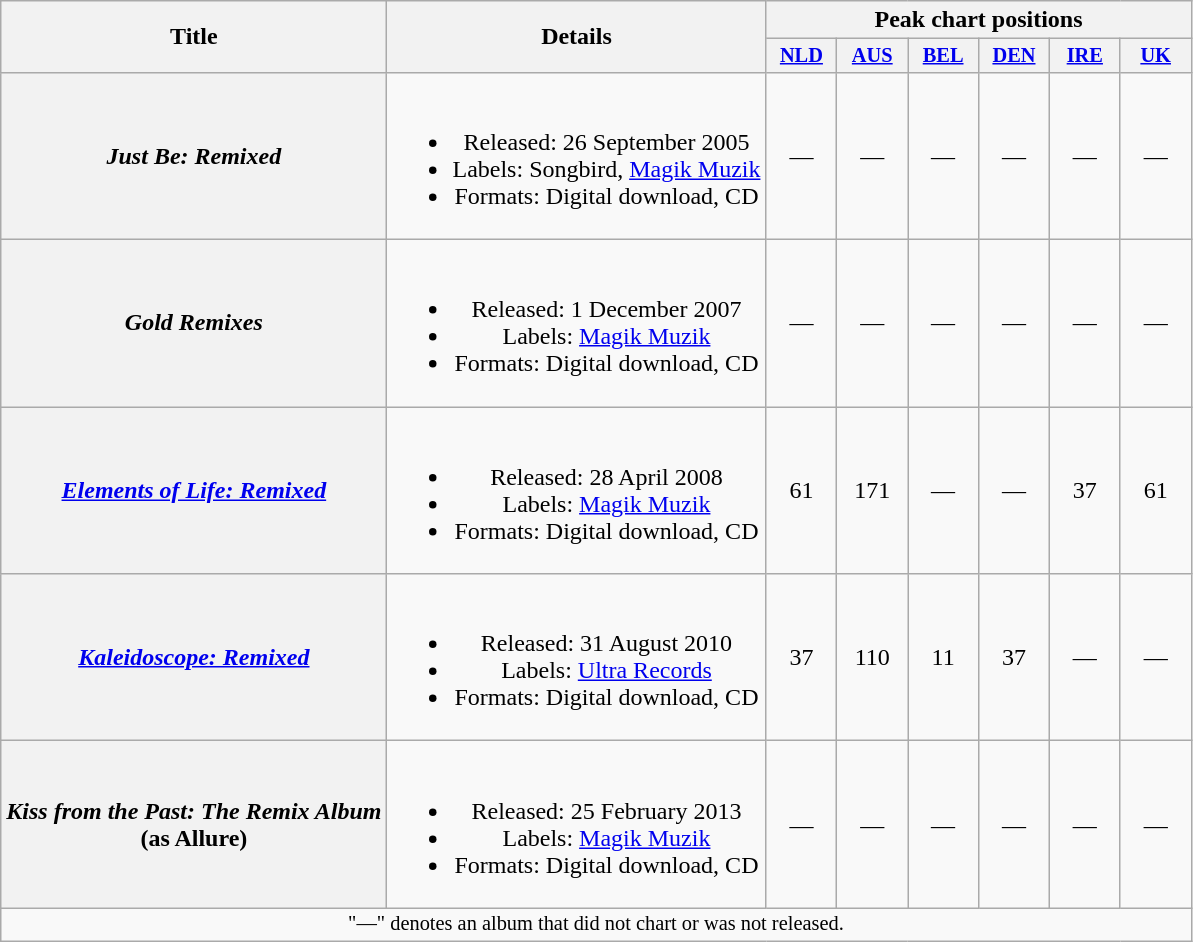<table class="wikitable plainrowheaders" style="text-align:center;">
<tr>
<th scope="col" rowspan="2">Title</th>
<th scope="col" rowspan="2">Details</th>
<th scope="col" colspan="6">Peak chart positions</th>
</tr>
<tr>
<th scope="col" style="width:3em;font-size:85%;"><a href='#'>NLD</a><br></th>
<th scope="col" style="width:3em;font-size:85%;"><a href='#'>AUS</a><br></th>
<th scope="col" style="width:3em;font-size:85%;"><a href='#'>BEL</a><br></th>
<th scope="col" style="width:3em;font-size:85%;"><a href='#'>DEN</a><br></th>
<th scope="col" style="width:3em;font-size:85%;"><a href='#'>IRE</a><br></th>
<th scope="col" style="width:3em;font-size:85%;"><a href='#'>UK</a><br></th>
</tr>
<tr>
<th scope="row"><em>Just Be: Remixed</em></th>
<td><br><ul><li>Released: 26 September 2005</li><li>Labels: Songbird, <a href='#'>Magik Muzik</a></li><li>Formats: Digital download, CD</li></ul></td>
<td>—</td>
<td>—</td>
<td>—</td>
<td>—</td>
<td>—</td>
<td>—</td>
</tr>
<tr>
<th scope="row"><em>Gold Remixes</em></th>
<td><br><ul><li>Released: 1 December 2007</li><li>Labels: <a href='#'>Magik Muzik</a></li><li>Formats: Digital download, CD</li></ul></td>
<td>—</td>
<td>—</td>
<td>—</td>
<td>—</td>
<td>—</td>
<td>—</td>
</tr>
<tr>
<th scope="row"><em><a href='#'>Elements of Life: Remixed</a></em></th>
<td><br><ul><li>Released: 28 April 2008</li><li>Labels: <a href='#'>Magik Muzik</a></li><li>Formats: Digital download, CD</li></ul></td>
<td>61</td>
<td>171</td>
<td>—</td>
<td>—</td>
<td>37</td>
<td>61</td>
</tr>
<tr>
<th scope="row"><em><a href='#'>Kaleidoscope: Remixed</a></em></th>
<td><br><ul><li>Released: 31 August 2010</li><li>Labels: <a href='#'>Ultra Records</a></li><li>Formats: Digital download, CD</li></ul></td>
<td>37</td>
<td>110</td>
<td>11</td>
<td>37</td>
<td>—</td>
<td>—</td>
</tr>
<tr>
<th scope="row"><em>Kiss from the Past: The Remix Album</em><br><span>(as Allure)</span></th>
<td><br><ul><li>Released: 25 February 2013</li><li>Labels: <a href='#'>Magik Muzik</a></li><li>Formats: Digital download, CD</li></ul></td>
<td>—</td>
<td>—</td>
<td>—</td>
<td>—</td>
<td>—</td>
<td>—</td>
</tr>
<tr>
<td colspan="18" style="font-size:85%">"—" denotes an album that did not chart or was not released.</td>
</tr>
</table>
